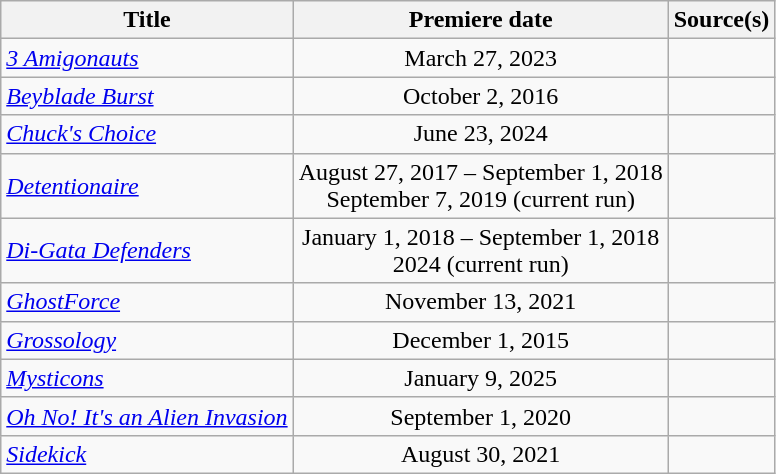<table class="wikitable sortable" style="text-align: center;">
<tr>
<th>Title</th>
<th>Premiere date</th>
<th>Source(s)</th>
</tr>
<tr>
<td scope="row" style="text-align:left;"><em><a href='#'>3 Amigonauts</a></em></td>
<td>March 27, 2023</td>
<td></td>
</tr>
<tr>
<td scope="row" style="text-align:left;"><em><a href='#'>Beyblade Burst</a></em></td>
<td>October 2, 2016</td>
<td></td>
</tr>
<tr>
<td scope="row" style="text-align:left;"><em><a href='#'>Chuck's Choice</a></em></td>
<td>June 23, 2024</td>
<td></td>
</tr>
<tr>
<td scope="row" style="text-align:left;"><em><a href='#'>Detentionaire</a></em></td>
<td>August 27, 2017 – September 1, 2018<br>September 7, 2019 (current run)</td>
<td></td>
</tr>
<tr>
<td scope="row" style="text-align:left;"><em><a href='#'>Di-Gata Defenders</a></em></td>
<td>January 1, 2018 – September 1, 2018<br>2024 (current run)</td>
<td></td>
</tr>
<tr>
<td scope="row" style="text-align:left;"><em><a href='#'>GhostForce</a></em></td>
<td>November 13, 2021</td>
<td></td>
</tr>
<tr>
<td scope="row" style="text-align:left;"><em><a href='#'>Grossology</a></em></td>
<td>December 1, 2015</td>
<td></td>
</tr>
<tr>
<td scope="row" style="text-align:left;"><em><a href='#'>Mysticons</a></em></td>
<td>January 9, 2025</td>
<td></td>
</tr>
<tr>
<td scope="row" style="text-align:left;"><em><a href='#'>Oh No! It's an Alien Invasion</a></em></td>
<td>September 1, 2020</td>
<td></td>
</tr>
<tr>
<td scope="row" style="text-align:left;"><em><a href='#'>Sidekick</a></em></td>
<td>August 30, 2021</td>
<td></td>
</tr>
</table>
